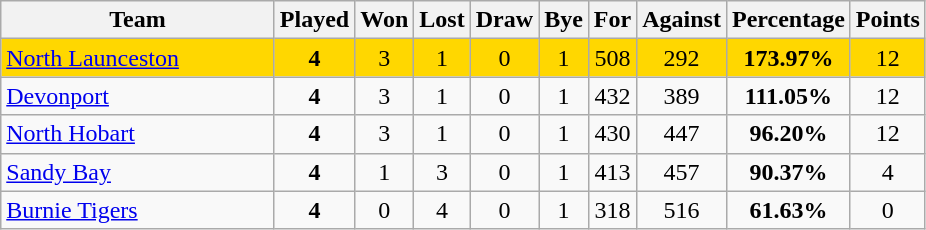<table class="wikitable" style="text-align:center;">
<tr>
<th width=175>Team</th>
<th width=20 abbr="Played">Played</th>
<th width=20 abbr="Won">Won</th>
<th width=20 abbr="Lost">Lost</th>
<th width=20 abbr="Draw">Draw</th>
<th width=20 abbr="Bye">Bye</th>
<th width=20 abbr="For">For</th>
<th width=20 abbr="Against">Against</th>
<th width=20 abbr="Percentage">Percentage</th>
<th width=20 abbr="Points">Points</th>
</tr>
<tr bgcolor="gold">
<td style="text-align:left;"><a href='#'>North Launceston</a></td>
<td><strong>4</strong></td>
<td>3</td>
<td>1</td>
<td>0</td>
<td>1</td>
<td>508</td>
<td>292</td>
<td><strong>173.97%</strong></td>
<td>12</td>
</tr>
<tr style="background:#f9f9f9;">
<td style="text-align:left;"><a href='#'>Devonport</a></td>
<td><strong>4</strong></td>
<td>3</td>
<td>1</td>
<td>0</td>
<td>1</td>
<td>432</td>
<td>389</td>
<td><strong>111.05%</strong></td>
<td>12</td>
</tr>
<tr style="background:#f9f9f9;">
<td style="text-align:left;"><a href='#'>North Hobart</a></td>
<td><strong>4</strong></td>
<td>3</td>
<td>1</td>
<td>0</td>
<td>1</td>
<td>430</td>
<td>447</td>
<td><strong>96.20%</strong></td>
<td>12</td>
</tr>
<tr style="background:#f9f9f9;">
<td style="text-align:left;"><a href='#'>Sandy Bay</a></td>
<td><strong>4</strong></td>
<td>1</td>
<td>3</td>
<td>0</td>
<td>1</td>
<td>413</td>
<td>457</td>
<td><strong>90.37%</strong></td>
<td>4</td>
</tr>
<tr style="background:#f9f9f9;">
<td style="text-align:left;"><a href='#'>Burnie Tigers</a></td>
<td><strong>4</strong></td>
<td>0</td>
<td>4</td>
<td>0</td>
<td>1</td>
<td>318</td>
<td>516</td>
<td><strong>61.63%</strong></td>
<td>0</td>
</tr>
</table>
